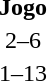<table>
<tr>
<th width=125></th>
<th width=auto>Jogo</th>
<th width=125></th>
</tr>
<tr>
<td align=right></td>
<td align=center>2–6</td>
<td align=left><strong></strong></td>
</tr>
<tr>
<td align=right></td>
<td align=center>1–13</td>
<td align=left><strong></strong></td>
</tr>
</table>
